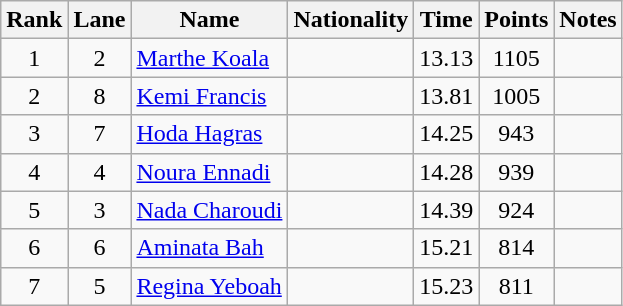<table class="wikitable sortable" style="text-align:center">
<tr>
<th>Rank</th>
<th>Lane</th>
<th>Name</th>
<th>Nationality</th>
<th>Time</th>
<th>Points</th>
<th>Notes</th>
</tr>
<tr>
<td>1</td>
<td>2</td>
<td align="left"><a href='#'>Marthe Koala</a></td>
<td align=left></td>
<td>13.13</td>
<td>1105</td>
<td></td>
</tr>
<tr>
<td>2</td>
<td>8</td>
<td align="left"><a href='#'>Kemi Francis</a></td>
<td align=left></td>
<td>13.81</td>
<td>1005</td>
<td></td>
</tr>
<tr>
<td>3</td>
<td>7</td>
<td align="left"><a href='#'>Hoda Hagras</a></td>
<td align=left></td>
<td>14.25</td>
<td>943</td>
<td></td>
</tr>
<tr>
<td>4</td>
<td>4</td>
<td align="left"><a href='#'>Noura Ennadi</a></td>
<td align=left></td>
<td>14.28</td>
<td>939</td>
<td></td>
</tr>
<tr>
<td>5</td>
<td>3</td>
<td align="left"><a href='#'>Nada Charoudi</a></td>
<td align=left></td>
<td>14.39</td>
<td>924</td>
<td></td>
</tr>
<tr>
<td>6</td>
<td>6</td>
<td align="left"><a href='#'>Aminata Bah</a></td>
<td align=left></td>
<td>15.21</td>
<td>814</td>
<td></td>
</tr>
<tr>
<td>7</td>
<td>5</td>
<td align="left"><a href='#'>Regina Yeboah</a></td>
<td align=left></td>
<td>15.23</td>
<td>811</td>
<td></td>
</tr>
</table>
